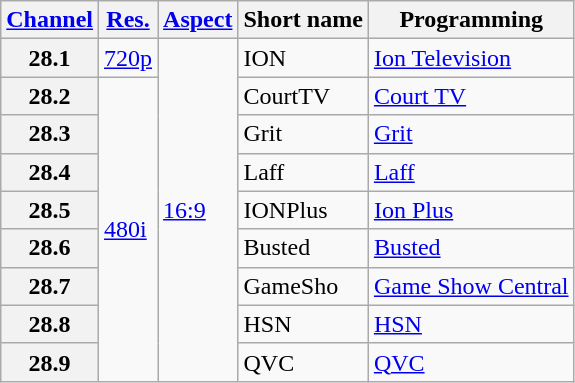<table class="wikitable">
<tr>
<th scope = "col"><a href='#'>Channel</a></th>
<th scope = "col"><a href='#'>Res.</a></th>
<th scope = "col"><a href='#'>Aspect</a></th>
<th scope = "col">Short name</th>
<th scope = "col">Programming</th>
</tr>
<tr>
<th scope = "row">28.1</th>
<td><a href='#'>720p</a></td>
<td rowspan=9><a href='#'>16:9</a></td>
<td>ION</td>
<td><a href='#'>Ion Television</a></td>
</tr>
<tr>
<th scope = "row">28.2</th>
<td rowspan=8><a href='#'>480i</a></td>
<td>CourtTV</td>
<td><a href='#'>Court TV</a></td>
</tr>
<tr>
<th scope = "row">28.3</th>
<td>Grit</td>
<td><a href='#'>Grit</a></td>
</tr>
<tr>
<th scope = "row">28.4</th>
<td>Laff</td>
<td><a href='#'>Laff</a></td>
</tr>
<tr>
<th scope = "row">28.5</th>
<td>IONPlus</td>
<td><a href='#'>Ion Plus</a></td>
</tr>
<tr>
<th scope = "row">28.6</th>
<td>Busted</td>
<td><a href='#'>Busted</a></td>
</tr>
<tr>
<th scope = "row">28.7</th>
<td>GameSho</td>
<td><a href='#'>Game Show Central</a></td>
</tr>
<tr>
<th scope = "row">28.8</th>
<td>HSN</td>
<td><a href='#'>HSN</a></td>
</tr>
<tr>
<th scope = "row">28.9</th>
<td>QVC</td>
<td><a href='#'>QVC</a></td>
</tr>
</table>
